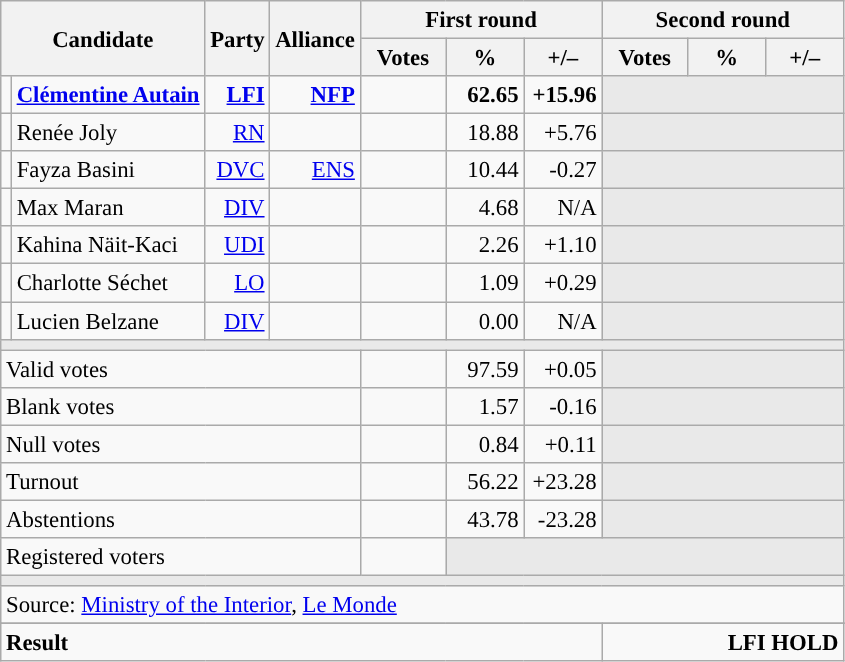<table class="wikitable" style="text-align:right;font-size:95%;">
<tr>
<th rowspan="2" colspan="2">Candidate</th>
<th rowspan="2">Party</th>
<th rowspan="2">Alliance</th>
<th colspan="3">First round</th>
<th colspan="3">Second round</th>
</tr>
<tr>
<th style="width:50px;">Votes</th>
<th style="width:45px;">%</th>
<th style="width:45px;">+/–</th>
<th style="width:50px;">Votes</th>
<th style="width:45px;">%</th>
<th style="width:45px;">+/–</th>
</tr>
<tr>
<td style="color:inherit;background:"></td>
<td style="text-align:left;"><strong><a href='#'>Clémentine Autain</a></strong></td>
<td><a href='#'><strong>LFI</strong></a></td>
<td><a href='#'><strong>NFP</strong></a></td>
<td><strong></strong></td>
<td><strong>62.65</strong></td>
<td><strong>+15.96</strong></td>
<td colspan="3" style="background:#E9E9E9;"></td>
</tr>
<tr>
<td style="color:inherit;background:"></td>
<td style="text-align:left;">Renée Joly</td>
<td><a href='#'>RN</a></td>
<td></td>
<td></td>
<td>18.88</td>
<td>+5.76</td>
<td colspan="3" style="background:#E9E9E9;"></td>
</tr>
<tr>
<td style="color:inherit;background:"></td>
<td style="text-align:left;">Fayza Basini</td>
<td><a href='#'>DVC</a></td>
<td><a href='#'>ENS</a></td>
<td></td>
<td>10.44</td>
<td>-0.27</td>
<td colspan="3" style="background:#E9E9E9;"></td>
</tr>
<tr>
<td style="color:inherit;background:"></td>
<td style="text-align:left;">Max Maran</td>
<td><a href='#'>DIV</a></td>
<td></td>
<td></td>
<td>4.68</td>
<td>N/A</td>
<td colspan="3" style="background:#E9E9E9;"></td>
</tr>
<tr>
<td style="color:inherit;background:"></td>
<td style="text-align:left;">Kahina Näit-Kaci</td>
<td><a href='#'>UDI</a></td>
<td></td>
<td></td>
<td>2.26</td>
<td>+1.10</td>
<td colspan="3" style="background:#E9E9E9;"></td>
</tr>
<tr>
<td style="color:inherit;background:"></td>
<td style="text-align:left;">Charlotte Séchet</td>
<td><a href='#'>LO</a></td>
<td></td>
<td></td>
<td>1.09</td>
<td>+0.29</td>
<td colspan="3" style="background:#E9E9E9;"></td>
</tr>
<tr>
<td style="color:inherit;background:"></td>
<td style="text-align:left;">Lucien Belzane</td>
<td><a href='#'>DIV</a></td>
<td></td>
<td></td>
<td>0.00</td>
<td>N/A</td>
<td colspan="3" style="background:#E9E9E9;"></td>
</tr>
<tr>
<td colspan="10" style="background:#E9E9E9;"></td>
</tr>
<tr>
<td colspan="4" style="text-align:left;">Valid votes</td>
<td></td>
<td>97.59</td>
<td>+0.05</td>
<td colspan="3" style="background:#E9E9E9;"></td>
</tr>
<tr>
<td colspan="4" style="text-align:left;">Blank votes</td>
<td></td>
<td>1.57</td>
<td>-0.16</td>
<td colspan="3" style="background:#E9E9E9;"></td>
</tr>
<tr>
<td colspan="4" style="text-align:left;">Null votes</td>
<td></td>
<td>0.84</td>
<td>+0.11</td>
<td colspan="3" style="background:#E9E9E9;"></td>
</tr>
<tr>
<td colspan="4" style="text-align:left;">Turnout</td>
<td></td>
<td>56.22</td>
<td>+23.28</td>
<td colspan="3" style="background:#E9E9E9;"></td>
</tr>
<tr>
<td colspan="4" style="text-align:left;">Abstentions</td>
<td></td>
<td>43.78</td>
<td>-23.28</td>
<td colspan="3" style="background:#E9E9E9;"></td>
</tr>
<tr>
<td colspan="4" style="text-align:left;">Registered voters</td>
<td></td>
<td colspan="5" style="background:#E9E9E9;"></td>
</tr>
<tr>
<td colspan="10" style="background:#E9E9E9;"></td>
</tr>
<tr>
<td colspan="10" style="text-align:left;">Source: <a href='#'>Ministry of the Interior</a>, <a href='#'>Le Monde</a></td>
</tr>
<tr>
</tr>
<tr style="font-weight:bold">
<td colspan="7" style="text-align:left;">Result</td>
<td colspan="7" style="background-color:">LFI HOLD</td>
</tr>
</table>
